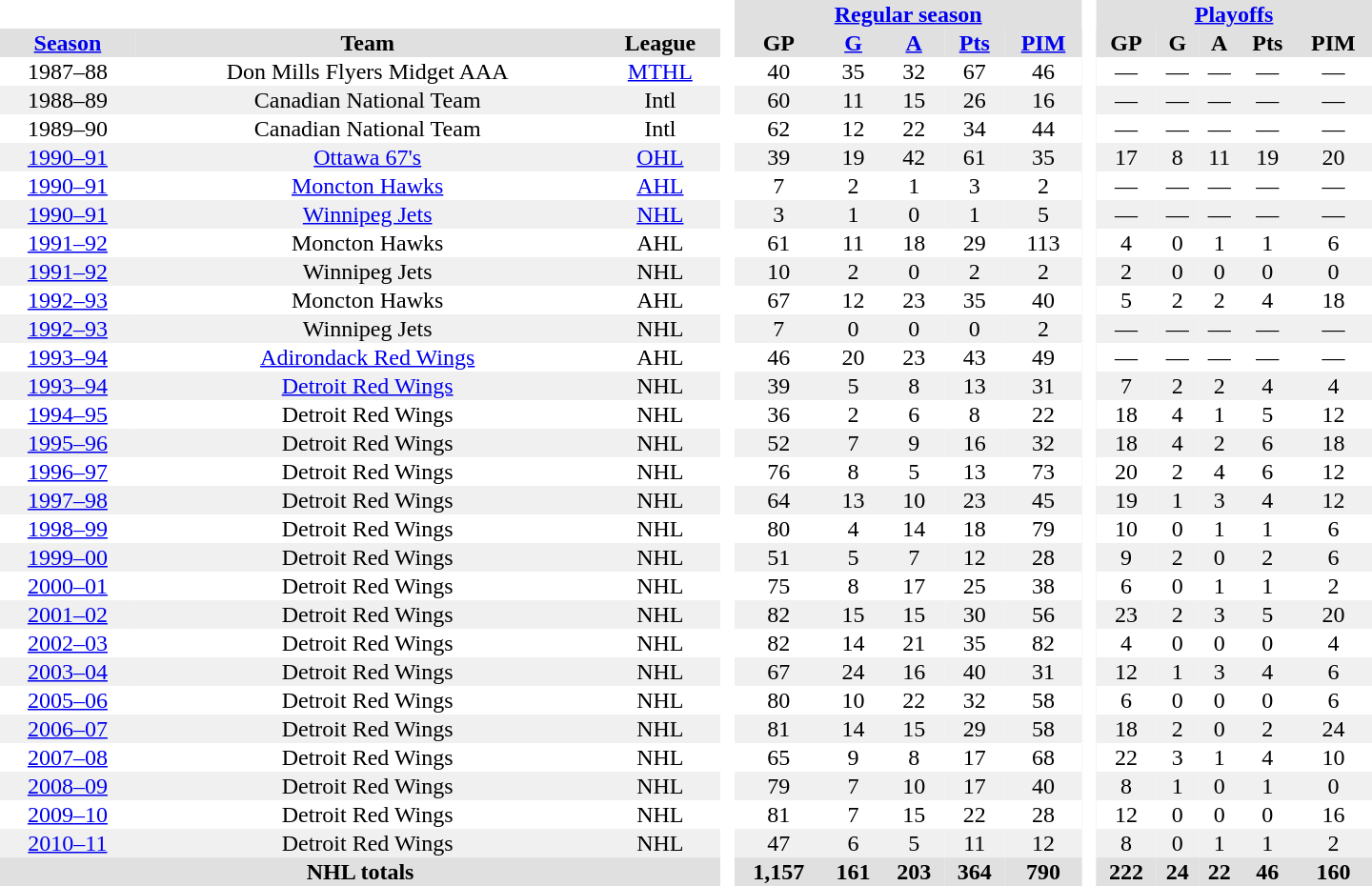<table border="0" cellpadding="1" cellspacing="0" style="text-align:center; width:60em">
<tr style="background: #e0e0e0;">
<th colspan="3"  bgcolor="#ffffff"> </th>
<th rowspan="99" bgcolor="#ffffff"> </th>
<th colspan="5"><a href='#'>Regular season</a></th>
<th rowspan="99" bgcolor="#ffffff"> </th>
<th colspan="5"><a href='#'>Playoffs</a></th>
</tr>
<tr style="background: #e0e0e0;">
<th><a href='#'>Season</a></th>
<th>Team</th>
<th>League</th>
<th>GP</th>
<th><a href='#'>G</a></th>
<th><a href='#'>A</a></th>
<th><a href='#'>Pts</a></th>
<th><a href='#'>PIM</a></th>
<th>GP</th>
<th>G</th>
<th>A</th>
<th>Pts</th>
<th>PIM</th>
</tr>
<tr>
<td>1987–88</td>
<td>Don Mills Flyers Midget AAA</td>
<td><a href='#'>MTHL</a></td>
<td>40</td>
<td>35</td>
<td>32</td>
<td>67</td>
<td>46</td>
<td>—</td>
<td>—</td>
<td>—</td>
<td>—</td>
<td>—</td>
</tr>
<tr style="background: #f0f0f0;">
<td>1988–89</td>
<td>Canadian National Team</td>
<td>Intl</td>
<td>60</td>
<td>11</td>
<td>15</td>
<td>26</td>
<td>16</td>
<td>—</td>
<td>—</td>
<td>—</td>
<td>—</td>
<td>—</td>
</tr>
<tr>
<td>1989–90</td>
<td>Canadian National Team</td>
<td>Intl</td>
<td>62</td>
<td>12</td>
<td>22</td>
<td>34</td>
<td>44</td>
<td>—</td>
<td>—</td>
<td>—</td>
<td>—</td>
<td>—</td>
</tr>
<tr style="background: #f0f0f0;">
<td><a href='#'>1990–91</a></td>
<td><a href='#'>Ottawa 67's</a></td>
<td><a href='#'>OHL</a></td>
<td>39</td>
<td>19</td>
<td>42</td>
<td>61</td>
<td>35</td>
<td>17</td>
<td>8</td>
<td>11</td>
<td>19</td>
<td>20</td>
</tr>
<tr>
<td><a href='#'>1990–91</a></td>
<td><a href='#'>Moncton Hawks</a></td>
<td><a href='#'>AHL</a></td>
<td>7</td>
<td>2</td>
<td>1</td>
<td>3</td>
<td>2</td>
<td>—</td>
<td>—</td>
<td>—</td>
<td>—</td>
<td>—</td>
</tr>
<tr style="background: #f0f0f0;">
<td><a href='#'>1990–91</a></td>
<td><a href='#'>Winnipeg Jets</a></td>
<td><a href='#'>NHL</a></td>
<td>3</td>
<td>1</td>
<td>0</td>
<td>1</td>
<td>5</td>
<td>—</td>
<td>—</td>
<td>—</td>
<td>—</td>
<td>—</td>
</tr>
<tr>
<td><a href='#'>1991–92</a></td>
<td>Moncton Hawks</td>
<td>AHL</td>
<td>61</td>
<td>11</td>
<td>18</td>
<td>29</td>
<td>113</td>
<td>4</td>
<td>0</td>
<td>1</td>
<td>1</td>
<td>6</td>
</tr>
<tr style="background: #f0f0f0;">
<td><a href='#'>1991–92</a></td>
<td>Winnipeg Jets</td>
<td>NHL</td>
<td>10</td>
<td>2</td>
<td>0</td>
<td>2</td>
<td>2</td>
<td>2</td>
<td>0</td>
<td>0</td>
<td>0</td>
<td>0</td>
</tr>
<tr>
<td><a href='#'>1992–93</a></td>
<td>Moncton Hawks</td>
<td>AHL</td>
<td>67</td>
<td>12</td>
<td>23</td>
<td>35</td>
<td>40</td>
<td>5</td>
<td>2</td>
<td>2</td>
<td>4</td>
<td>18</td>
</tr>
<tr style="background: #f0f0f0;">
<td><a href='#'>1992–93</a></td>
<td>Winnipeg Jets</td>
<td>NHL</td>
<td>7</td>
<td>0</td>
<td>0</td>
<td>0</td>
<td>2</td>
<td>—</td>
<td>—</td>
<td>—</td>
<td>—</td>
<td>—</td>
</tr>
<tr>
<td><a href='#'>1993–94</a></td>
<td><a href='#'>Adirondack Red Wings</a></td>
<td>AHL</td>
<td>46</td>
<td>20</td>
<td>23</td>
<td>43</td>
<td>49</td>
<td>—</td>
<td>—</td>
<td>—</td>
<td>—</td>
<td>—</td>
</tr>
<tr style="background: #f0f0f0;">
<td><a href='#'>1993–94</a></td>
<td><a href='#'>Detroit Red Wings</a></td>
<td>NHL</td>
<td>39</td>
<td>5</td>
<td>8</td>
<td>13</td>
<td>31</td>
<td>7</td>
<td>2</td>
<td>2</td>
<td>4</td>
<td>4</td>
</tr>
<tr>
<td><a href='#'>1994–95</a></td>
<td>Detroit Red Wings</td>
<td>NHL</td>
<td>36</td>
<td>2</td>
<td>6</td>
<td>8</td>
<td>22</td>
<td>18</td>
<td>4</td>
<td>1</td>
<td>5</td>
<td>12</td>
</tr>
<tr style="background: #f0f0f0;">
<td><a href='#'>1995–96</a></td>
<td>Detroit Red Wings</td>
<td>NHL</td>
<td>52</td>
<td>7</td>
<td>9</td>
<td>16</td>
<td>32</td>
<td>18</td>
<td>4</td>
<td>2</td>
<td>6</td>
<td>18</td>
</tr>
<tr>
<td><a href='#'>1996–97</a></td>
<td>Detroit Red Wings</td>
<td>NHL</td>
<td>76</td>
<td>8</td>
<td>5</td>
<td>13</td>
<td>73</td>
<td>20</td>
<td>2</td>
<td>4</td>
<td>6</td>
<td>12</td>
</tr>
<tr style="background: #f0f0f0;">
<td><a href='#'>1997–98</a></td>
<td>Detroit Red Wings</td>
<td>NHL</td>
<td>64</td>
<td>13</td>
<td>10</td>
<td>23</td>
<td>45</td>
<td>19</td>
<td>1</td>
<td>3</td>
<td>4</td>
<td>12</td>
</tr>
<tr>
<td><a href='#'>1998–99</a></td>
<td>Detroit Red Wings</td>
<td>NHL</td>
<td>80</td>
<td>4</td>
<td>14</td>
<td>18</td>
<td>79</td>
<td>10</td>
<td>0</td>
<td>1</td>
<td>1</td>
<td>6</td>
</tr>
<tr style="background: #f0f0f0;">
<td><a href='#'>1999–00</a></td>
<td>Detroit Red Wings</td>
<td>NHL</td>
<td>51</td>
<td>5</td>
<td>7</td>
<td>12</td>
<td>28</td>
<td>9</td>
<td>2</td>
<td>0</td>
<td>2</td>
<td>6</td>
</tr>
<tr>
<td><a href='#'>2000–01</a></td>
<td>Detroit Red Wings</td>
<td>NHL</td>
<td>75</td>
<td>8</td>
<td>17</td>
<td>25</td>
<td>38</td>
<td>6</td>
<td>0</td>
<td>1</td>
<td>1</td>
<td>2</td>
</tr>
<tr style="background: #f0f0f0;">
<td><a href='#'>2001–02</a></td>
<td>Detroit Red Wings</td>
<td>NHL</td>
<td>82</td>
<td>15</td>
<td>15</td>
<td>30</td>
<td>56</td>
<td>23</td>
<td>2</td>
<td>3</td>
<td>5</td>
<td>20</td>
</tr>
<tr>
<td><a href='#'>2002–03</a></td>
<td>Detroit Red Wings</td>
<td>NHL</td>
<td>82</td>
<td>14</td>
<td>21</td>
<td>35</td>
<td>82</td>
<td>4</td>
<td>0</td>
<td>0</td>
<td>0</td>
<td>4</td>
</tr>
<tr style="background: #f0f0f0;">
<td><a href='#'>2003–04</a></td>
<td>Detroit Red Wings</td>
<td>NHL</td>
<td>67</td>
<td>24</td>
<td>16</td>
<td>40</td>
<td>31</td>
<td>12</td>
<td>1</td>
<td>3</td>
<td>4</td>
<td>6</td>
</tr>
<tr>
<td><a href='#'>2005–06</a></td>
<td>Detroit Red Wings</td>
<td>NHL</td>
<td>80</td>
<td>10</td>
<td>22</td>
<td>32</td>
<td>58</td>
<td>6</td>
<td>0</td>
<td>0</td>
<td>0</td>
<td>6</td>
</tr>
<tr ALIGN="center" bgcolor="#f0f0f0">
<td><a href='#'>2006–07</a></td>
<td>Detroit Red Wings</td>
<td>NHL</td>
<td>81</td>
<td>14</td>
<td>15</td>
<td>29</td>
<td>58</td>
<td>18</td>
<td>2</td>
<td>0</td>
<td>2</td>
<td>24</td>
</tr>
<tr>
<td><a href='#'>2007–08</a></td>
<td>Detroit Red Wings</td>
<td>NHL</td>
<td>65</td>
<td>9</td>
<td>8</td>
<td>17</td>
<td>68</td>
<td>22</td>
<td>3</td>
<td>1</td>
<td>4</td>
<td>10</td>
</tr>
<tr ALIGN="center" bgcolor="#f0f0f0">
<td><a href='#'>2008–09</a></td>
<td>Detroit Red Wings</td>
<td>NHL</td>
<td>79</td>
<td>7</td>
<td>10</td>
<td>17</td>
<td>40</td>
<td>8</td>
<td>1</td>
<td>0</td>
<td>1</td>
<td>0</td>
</tr>
<tr>
<td><a href='#'>2009–10</a></td>
<td>Detroit Red Wings</td>
<td>NHL</td>
<td>81</td>
<td>7</td>
<td>15</td>
<td>22</td>
<td>28</td>
<td>12</td>
<td>0</td>
<td>0</td>
<td>0</td>
<td>16</td>
</tr>
<tr ALIGN="center" bgcolor="#f0f0f0">
<td><a href='#'>2010–11</a></td>
<td>Detroit Red Wings</td>
<td>NHL</td>
<td>47</td>
<td>6</td>
<td>5</td>
<td>11</td>
<td>12</td>
<td>8</td>
<td>0</td>
<td>1</td>
<td>1</td>
<td>2</td>
</tr>
<tr style="background: #e0e0e0;">
<th colspan="3">NHL totals</th>
<th>1,157</th>
<th>161</th>
<th>203</th>
<th>364</th>
<th>790</th>
<th>222</th>
<th>24</th>
<th>22</th>
<th>46</th>
<th>160</th>
</tr>
</table>
